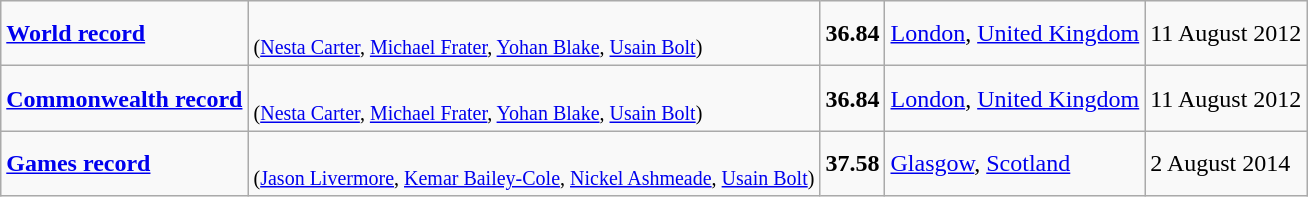<table class="wikitable">
<tr>
<td><a href='#'><strong>World record</strong></a></td>
<td><br><small>(<a href='#'>Nesta Carter</a>, <a href='#'>Michael Frater</a>, <a href='#'>Yohan Blake</a>, <a href='#'>Usain Bolt</a>)</small></td>
<td><strong>36.84</strong></td>
<td><a href='#'>London</a>, <a href='#'>United Kingdom</a></td>
<td>11 August 2012</td>
</tr>
<tr>
<td><a href='#'><strong>Commonwealth record</strong></a></td>
<td><br><small>(<a href='#'>Nesta Carter</a>, <a href='#'>Michael Frater</a>, <a href='#'>Yohan Blake</a>, <a href='#'>Usain Bolt</a>)</small></td>
<td><strong>36.84</strong></td>
<td><a href='#'>London</a>, <a href='#'>United Kingdom</a></td>
<td>11 August 2012</td>
</tr>
<tr>
<td><a href='#'><strong>Games record</strong></a></td>
<td><br><small>(<a href='#'>Jason Livermore</a>, <a href='#'>Kemar Bailey-Cole</a>, <a href='#'>Nickel Ashmeade</a>, <a href='#'>Usain Bolt</a>)</small></td>
<td><strong>37.58</strong></td>
<td><a href='#'>Glasgow</a>, <a href='#'>Scotland</a></td>
<td>2 August 2014</td>
</tr>
</table>
